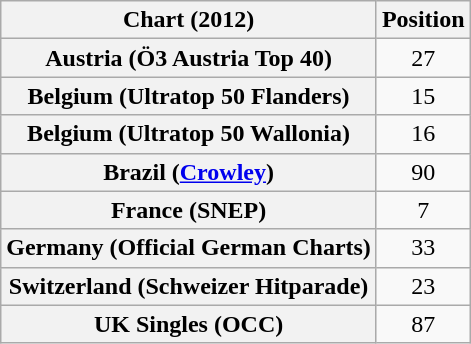<table class="wikitable sortable plainrowheaders" style="text-align:center">
<tr>
<th scope="col">Chart (2012)</th>
<th scope="col">Position</th>
</tr>
<tr>
<th scope="row">Austria (Ö3 Austria Top 40)</th>
<td>27</td>
</tr>
<tr>
<th scope="row">Belgium (Ultratop 50 Flanders)</th>
<td>15</td>
</tr>
<tr>
<th scope="row">Belgium (Ultratop 50 Wallonia)</th>
<td>16</td>
</tr>
<tr>
<th scope="row">Brazil (<a href='#'>Crowley</a>)</th>
<td>90</td>
</tr>
<tr>
<th scope="row">France (SNEP)</th>
<td>7</td>
</tr>
<tr>
<th scope="row">Germany (Official German Charts)</th>
<td>33</td>
</tr>
<tr>
<th scope="row">Switzerland (Schweizer Hitparade)</th>
<td>23</td>
</tr>
<tr>
<th scope="row">UK Singles (OCC)</th>
<td>87</td>
</tr>
</table>
